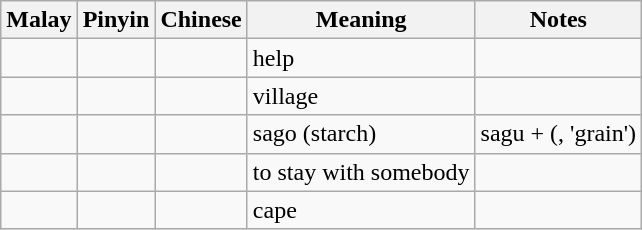<table class="wikitable sortable">
<tr>
<th>Malay</th>
<th>Pinyin</th>
<th>Chinese</th>
<th>Meaning</th>
<th>Notes</th>
</tr>
<tr>
<td></td>
<td></td>
<td></td>
<td>help</td>
<td></td>
</tr>
<tr>
<td></td>
<td></td>
<td></td>
<td>village</td>
<td></td>
</tr>
<tr>
<td></td>
<td></td>
<td></td>
<td>sago (starch)</td>
<td>sagu +  (, 'grain')</td>
</tr>
<tr>
<td></td>
<td></td>
<td></td>
<td>to stay with somebody</td>
<td></td>
</tr>
<tr>
<td></td>
<td></td>
<td></td>
<td>cape</td>
<td></td>
</tr>
</table>
